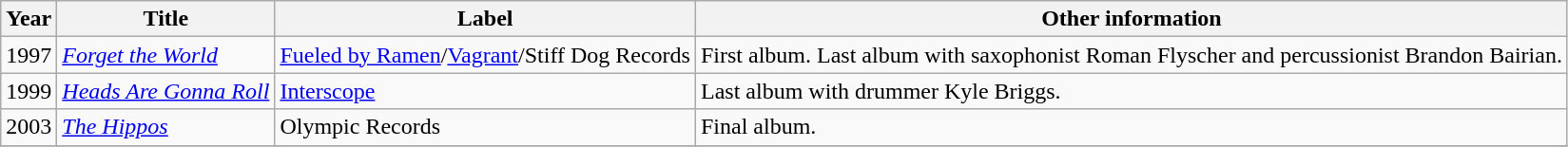<table class="wikitable">
<tr>
<th>Year</th>
<th>Title</th>
<th>Label</th>
<th>Other information</th>
</tr>
<tr>
<td>1997</td>
<td><em><a href='#'>Forget the World</a></em></td>
<td><a href='#'>Fueled by Ramen</a>/<a href='#'>Vagrant</a>/Stiff Dog Records</td>
<td>First album. Last album with saxophonist Roman Flyscher and percussionist Brandon Bairian.</td>
</tr>
<tr>
<td>1999</td>
<td><em><a href='#'>Heads Are Gonna Roll</a></em></td>
<td><a href='#'>Interscope</a></td>
<td>Last album with drummer Kyle Briggs.</td>
</tr>
<tr>
<td>2003</td>
<td><em><a href='#'>The Hippos</a></em></td>
<td>Olympic Records</td>
<td>Final album.</td>
</tr>
<tr>
</tr>
</table>
